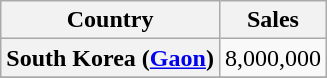<table class="wikitable plainrowheaders">
<tr>
<th>Country</th>
<th>Sales</th>
</tr>
<tr>
<th scope="row">South Korea (<a href='#'>Gaon</a>)</th>
<td>8,000,000</td>
</tr>
<tr>
</tr>
</table>
